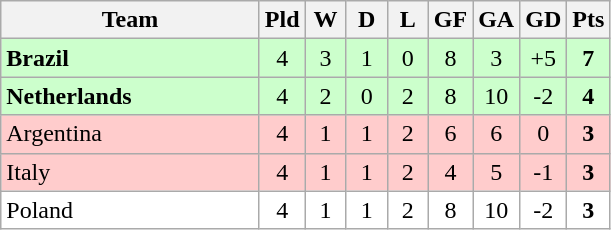<table class="wikitable" style="text-align: center;">
<tr>
<th width=165>Team</th>
<th width=20>Pld</th>
<th width=20>W</th>
<th width=20>D</th>
<th width=20>L</th>
<th width=20>GF</th>
<th width=20>GA</th>
<th width=20>GD</th>
<th width=20>Pts</th>
</tr>
<tr bgcolor=#ccffcc>
<td align=left> <strong>Brazil</strong></td>
<td>4</td>
<td>3</td>
<td>1</td>
<td>0</td>
<td>8</td>
<td>3</td>
<td>+5</td>
<td><strong>7</strong></td>
</tr>
<tr bgcolor=#ccffcc>
<td align=left> <strong>Netherlands</strong></td>
<td>4</td>
<td>2</td>
<td>0</td>
<td>2</td>
<td>8</td>
<td>10</td>
<td>-2</td>
<td><strong>4</strong></td>
</tr>
<tr bgcolor=#ffcccc>
<td align=left> Argentina</td>
<td>4</td>
<td>1</td>
<td>1</td>
<td>2</td>
<td>6</td>
<td>6</td>
<td>0</td>
<td><strong>3</strong></td>
</tr>
<tr bgcolor=#ffcccc>
<td align=left> Italy</td>
<td>4</td>
<td>1</td>
<td>1</td>
<td>2</td>
<td>4</td>
<td>5</td>
<td>-1</td>
<td><strong>3</strong></td>
</tr>
<tr bgcolor=#ffffff>
<td align=left> Poland</td>
<td>4</td>
<td>1</td>
<td>1</td>
<td>2</td>
<td>8</td>
<td>10</td>
<td>-2</td>
<td><strong>3</strong></td>
</tr>
</table>
